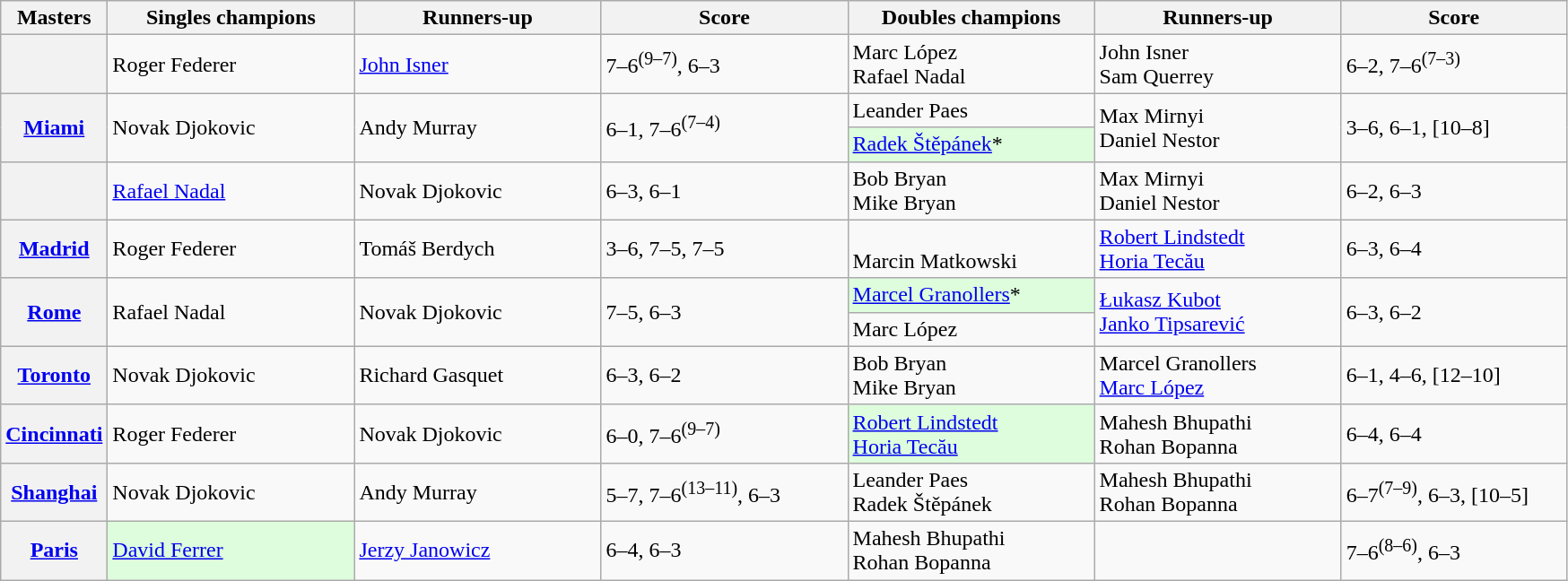<table class="wikitable plainrowheaders">
<tr>
<th scope="col">Masters</th>
<th scope="col" style="width:11em">Singles champions</th>
<th scope="col" style="width:11em">Runners-up</th>
<th scope="col" style="width:11em">Score</th>
<th scope="col" style="width:11em">Doubles champions</th>
<th scope="col" style="width:11em">Runners-up</th>
<th scope="col" style="width:10em">Score</th>
</tr>
<tr>
<th scope="row"><br></th>
<td> Roger Federer</td>
<td> <a href='#'>John Isner</a></td>
<td>7–6<sup>(9–7)</sup>, 6–3</td>
<td> Marc López <br>  Rafael Nadal</td>
<td> John Isner <br>  Sam Querrey</td>
<td>6–2, 7–6<sup>(7–3)</sup></td>
</tr>
<tr>
<th rowspan="2" scope="row"><a href='#'><strong>Miami</strong></a><br></th>
<td rowspan="2"> Novak Djokovic</td>
<td rowspan="2"> Andy Murray</td>
<td rowspan="2">6–1, 7–6<sup>(7–4)</sup></td>
<td> Leander Paes</td>
<td rowspan="2"> Max Mirnyi <br>  Daniel Nestor</td>
<td rowspan="2">3–6, 6–1, [10–8]</td>
</tr>
<tr>
<td style="background-color: #ddfddd"> <a href='#'>Radek Štěpánek</a>*</td>
</tr>
<tr>
<th scope="row"><br></th>
<td> <a href='#'>Rafael Nadal</a></td>
<td> Novak Djokovic</td>
<td>6–3, 6–1</td>
<td> Bob Bryan <br>  Mike Bryan</td>
<td> Max Mirnyi <br>  Daniel Nestor</td>
<td>6–2, 6–3</td>
</tr>
<tr>
<th scope="row"><a href='#'><strong>Madrid</strong></a><br></th>
<td> Roger Federer</td>
<td> Tomáš Berdych</td>
<td>3–6, 7–5, 7–5</td>
<td><br>  Marcin Matkowski</td>
<td> <a href='#'>Robert Lindstedt</a> <br>  <a href='#'>Horia Tecău</a></td>
<td>6–3, 6–4</td>
</tr>
<tr>
<th rowspan="2" scope="row"><a href='#'><strong>Rome</strong></a><br></th>
<td rowspan="2"> Rafael Nadal</td>
<td rowspan="2"> Novak Djokovic</td>
<td rowspan="2">7–5, 6–3</td>
<td style="background-color: #ddfddd"> <a href='#'>Marcel Granollers</a>*</td>
<td rowspan="2"> <a href='#'>Łukasz Kubot</a> <br>  <a href='#'>Janko Tipsarević</a></td>
<td rowspan="2">6–3, 6–2</td>
</tr>
<tr>
<td> Marc López</td>
</tr>
<tr>
<th scope="row"><a href='#'><strong>Toronto</strong></a><br></th>
<td> Novak Djokovic</td>
<td> Richard Gasquet</td>
<td>6–3, 6–2</td>
<td> Bob Bryan<br>  Mike Bryan</td>
<td> Marcel Granollers <br>  <a href='#'>Marc López</a></td>
<td>6–1, 4–6, [12–10]</td>
</tr>
<tr>
<th scope="row"><a href='#'><strong>Cincinnati</strong></a><br></th>
<td> Roger Federer</td>
<td> Novak Djokovic</td>
<td>6–0, 7–6<sup>(9–7)</sup></td>
<td style="background-color: #ddfddd"> <a href='#'>Robert Lindstedt</a><br>  <a href='#'>Horia Tecău</a></td>
<td> Mahesh Bhupathi <br>  Rohan Bopanna</td>
<td>6–4, 6–4</td>
</tr>
<tr>
<th scope="row"><a href='#'><strong>Shanghai</strong></a><br></th>
<td> Novak Djokovic</td>
<td> Andy Murray</td>
<td>5–7, 7–6<sup>(13–11)</sup>, 6–3</td>
<td> Leander Paes<br>  Radek Štěpánek</td>
<td> Mahesh Bhupathi <br>  Rohan Bopanna</td>
<td>6–7<sup>(7–9)</sup>, 6–3, [10–5]</td>
</tr>
<tr>
<th scope="row"><a href='#'><strong>Paris</strong></a><br></th>
<td style="background-color: #ddfddd"> <a href='#'>David Ferrer</a></td>
<td> <a href='#'>Jerzy Janowicz</a></td>
<td>6–4, 6–3</td>
<td> Mahesh Bhupathi <br>  Rohan Bopanna</td>
<td></td>
<td>7–6<sup>(8–6)</sup>, 6–3</td>
</tr>
</table>
